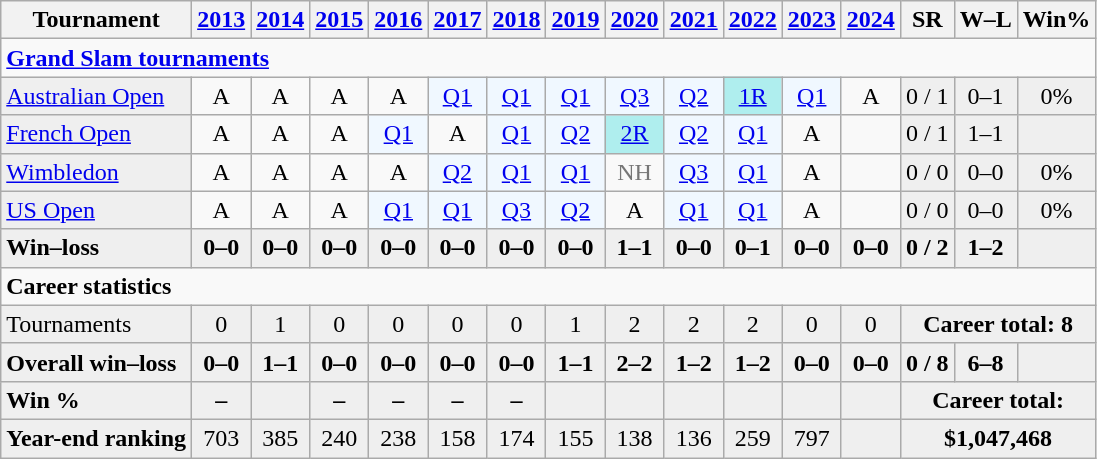<table class=wikitable style=text-align:center>
<tr>
<th>Tournament</th>
<th><a href='#'>2013</a></th>
<th><a href='#'>2014</a></th>
<th><a href='#'>2015</a></th>
<th><a href='#'>2016</a></th>
<th><a href='#'>2017</a></th>
<th><a href='#'>2018</a></th>
<th><a href='#'>2019</a></th>
<th><a href='#'>2020</a></th>
<th><a href='#'>2021</a></th>
<th><a href='#'>2022</a></th>
<th><a href='#'>2023</a></th>
<th><a href='#'>2024</a></th>
<th>SR</th>
<th>W–L</th>
<th>Win%</th>
</tr>
<tr>
<td colspan=16 align=left><a href='#'><strong>Grand Slam tournaments</strong></a></td>
</tr>
<tr>
<td bgcolor=efefef align=left><a href='#'>Australian Open</a></td>
<td>A</td>
<td>A</td>
<td>A</td>
<td>A</td>
<td bgcolor=f0f8ff><a href='#'>Q1</a></td>
<td bgcolor=f0f8ff><a href='#'>Q1</a></td>
<td bgcolor=f0f8ff><a href='#'>Q1</a></td>
<td bgcolor=f0f8ff><a href='#'>Q3</a></td>
<td bgcolor=f0f8ff><a href='#'>Q2</a></td>
<td bgcolor=afeeee><a href='#'>1R</a></td>
<td bgcolor=f0f8ff><a href='#'>Q1</a></td>
<td>A</td>
<td bgcolor=efefef>0 / 1</td>
<td bgcolor=efefef>0–1</td>
<td bgcolor=efefef>0%</td>
</tr>
<tr>
<td bgcolor=efefef align=left><a href='#'>French Open</a></td>
<td>A</td>
<td>A</td>
<td>A</td>
<td bgcolor=f0f8ff><a href='#'>Q1</a></td>
<td>A</td>
<td bgcolor=f0f8ff><a href='#'>Q1</a></td>
<td bgcolor=f0f8ff><a href='#'>Q2</a></td>
<td bgcolor=afeeee><a href='#'>2R</a></td>
<td bgcolor=f0f8ff><a href='#'>Q2</a></td>
<td bgcolor=f0f8ff><a href='#'>Q1</a></td>
<td>A</td>
<td></td>
<td bgcolor=efefef>0 / 1</td>
<td bgcolor=efefef>1–1</td>
<td bgcolor=efefef></td>
</tr>
<tr>
<td bgcolor=efefef align=left><a href='#'>Wimbledon</a></td>
<td>A</td>
<td>A</td>
<td>A</td>
<td>A</td>
<td bgcolor=f0f8ff><a href='#'>Q2</a></td>
<td bgcolor=f0f8ff><a href='#'>Q1</a></td>
<td bgcolor=f0f8ff><a href='#'>Q1</a></td>
<td style=color:#767676>NH</td>
<td bgcolor=f0f8ff><a href='#'>Q3</a></td>
<td bgcolor=f0f8ff><a href='#'>Q1</a></td>
<td>A</td>
<td></td>
<td bgcolor=efefef>0 / 0</td>
<td bgcolor=efefef>0–0</td>
<td bgcolor=efefef>0%</td>
</tr>
<tr>
<td bgcolor=efefef align=left><a href='#'>US Open</a></td>
<td>A</td>
<td>A</td>
<td>A</td>
<td bgcolor=f0f8ff><a href='#'>Q1</a></td>
<td bgcolor=f0f8ff><a href='#'>Q1</a></td>
<td bgcolor=f0f8ff><a href='#'>Q3</a></td>
<td bgcolor=f0f8ff><a href='#'>Q2</a></td>
<td>A</td>
<td bgcolor=f0f8ff><a href='#'>Q1</a></td>
<td bgcolor=f0f8ff><a href='#'>Q1</a></td>
<td>A</td>
<td></td>
<td bgcolor=efefef>0 / 0</td>
<td bgcolor=efefef>0–0</td>
<td bgcolor=efefef>0%</td>
</tr>
<tr style=background:#efefef;font-weight:bold>
<td style=text-align:left>Win–loss</td>
<td>0–0</td>
<td>0–0</td>
<td>0–0</td>
<td>0–0</td>
<td>0–0</td>
<td>0–0</td>
<td>0–0</td>
<td>1–1</td>
<td>0–0</td>
<td>0–1</td>
<td>0–0</td>
<td>0–0</td>
<td>0 / 2</td>
<td>1–2</td>
<td></td>
</tr>
<tr>
<td colspan=16 align=left><strong>Career statistics</strong></td>
</tr>
<tr bgcolor="efefef">
<td align="left">Tournaments</td>
<td>0</td>
<td>1</td>
<td>0</td>
<td>0</td>
<td>0</td>
<td>0</td>
<td>1</td>
<td>2</td>
<td>2</td>
<td>2</td>
<td>0</td>
<td>0</td>
<td colspan="3"><strong>Career total: 8</strong></td>
</tr>
<tr style=background:#efefef;font-weight:bold>
<td style=text-align:left>Overall win–loss</td>
<td>0–0</td>
<td>1–1</td>
<td>0–0</td>
<td>0–0</td>
<td>0–0</td>
<td>0–0</td>
<td>1–1</td>
<td>2–2</td>
<td>1–2</td>
<td>1–2</td>
<td>0–0</td>
<td>0–0</td>
<td>0 / 8</td>
<td>6–8</td>
<td></td>
</tr>
<tr style=background:#efefef;font-weight:bold>
<td style=text-align:left>Win %</td>
<td>–</td>
<td></td>
<td>–</td>
<td>–</td>
<td>–</td>
<td>–</td>
<td></td>
<td></td>
<td></td>
<td></td>
<td></td>
<td></td>
<td colspan=3>Career total: </td>
</tr>
<tr style=background:#efefef>
<td align=left><strong>Year-end ranking</strong></td>
<td>703</td>
<td>385</td>
<td>240</td>
<td>238</td>
<td>158</td>
<td>174</td>
<td>155</td>
<td>138</td>
<td>136</td>
<td>259</td>
<td>797</td>
<td></td>
<td colspan=3><strong>$1,047,468</strong></td>
</tr>
</table>
